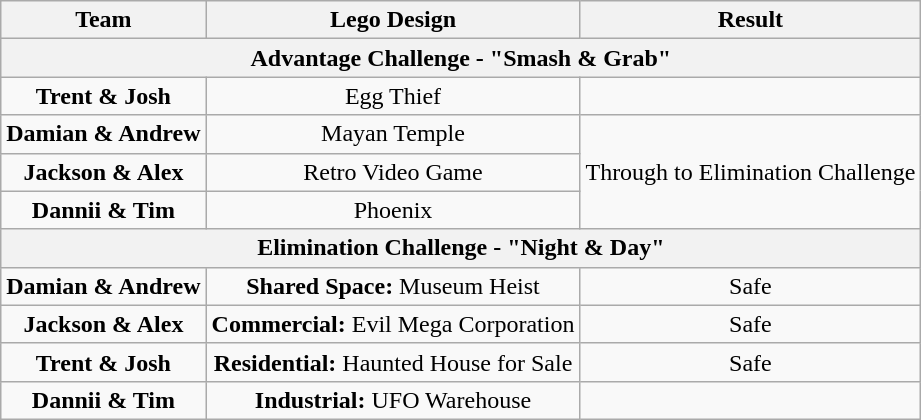<table class="wikitable" style="text-align:center">
<tr valign="top">
<th>Team</th>
<th>Lego Design</th>
<th>Result</th>
</tr>
<tr>
<th colspan=4>Advantage Challenge - "Smash & Grab"</th>
</tr>
<tr>
<td><strong>Trent & Josh</strong></td>
<td>Egg Thief</td>
<td></td>
</tr>
<tr>
<td><strong>Damian & Andrew</strong></td>
<td>Mayan Temple</td>
<td rowspan=3>Through to Elimination Challenge</td>
</tr>
<tr>
<td><strong>Jackson & Alex</strong></td>
<td>Retro Video Game</td>
</tr>
<tr>
<td><strong>Dannii & Tim</strong></td>
<td>Phoenix</td>
</tr>
<tr>
<th colspan=4>Elimination Challenge - "Night & Day"</th>
</tr>
<tr>
<td><strong>Damian & Andrew</strong></td>
<td><strong>Shared Space:</strong> Museum Heist</td>
<td>Safe</td>
</tr>
<tr>
<td><strong>Jackson & Alex</strong></td>
<td><strong>Commercial:</strong> Evil Mega Corporation</td>
<td>Safe</td>
</tr>
<tr>
<td><strong>Trent & Josh</strong></td>
<td><strong>Residential:</strong> Haunted House for Sale</td>
<td>Safe</td>
</tr>
<tr>
<td><strong>Dannii & Tim</strong></td>
<td><strong>Industrial:</strong> UFO Warehouse</td>
<td></td>
</tr>
</table>
